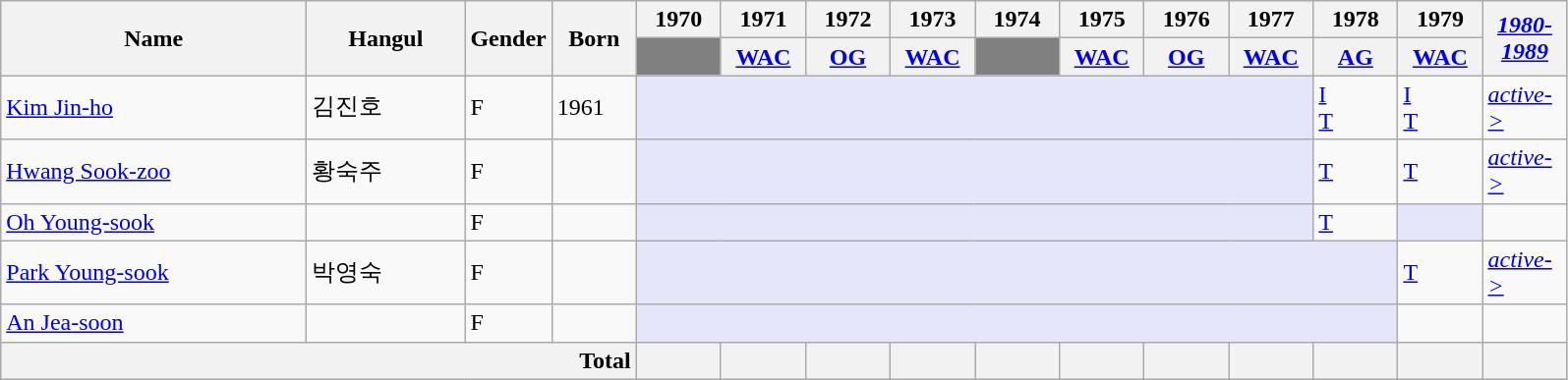<table class="wikitable">
<tr>
<th style="width:200px;" rowspan="2">Name</th>
<th style="width:100px;" rowspan="2">Hangul</th>
<th style="width:50px;" rowspan="2">Gender</th>
<th style="width:50px;" rowspan="2">Born</th>
<th width=50>1970</th>
<th width=50>1971</th>
<th width=50>1972</th>
<th width=50>1973</th>
<th width=50>1974</th>
<th width=50>1975</th>
<th width=50>1976</th>
<th width=50>1977</th>
<th width=50>1978</th>
<th width=50>1979</th>
<th style="width:50px;" rowspan="2"><em><a href='#'>1980-1989</a></em></th>
</tr>
<tr>
<th style="background:grey;"></th>
<th><a href='#'>WAC</a></th>
<th><a href='#'>OG</a></th>
<th><a href='#'>WAC</a></th>
<th style="background:grey;"></th>
<th><a href='#'>WAC</a></th>
<th><a href='#'>OG</a></th>
<th><a href='#'>WAC</a></th>
<th><a href='#'>AG</a></th>
<th><a href='#'>WAC</a></th>
</tr>
<tr>
<td><a href='#'>Kim Jin-ho</a></td>
<td>김진호</td>
<td>F</td>
<td>1961</td>
<td colspan="8" style="background:lavender;"></td>
<td> <a href='#'>I</a><br> <a href='#'>T</a></td>
<td> <a href='#'>I</a><br> <a href='#'>T</a></td>
<td><em><a href='#'>active-></a></em></td>
</tr>
<tr>
<td><a href='#'>Hwang Sook-zoo</a></td>
<td>황숙주</td>
<td>F</td>
<td></td>
<td colspan="8" style="background:lavender;"></td>
<td> <a href='#'>T</a></td>
<td> <a href='#'>T</a></td>
<td><em><a href='#'>active-></a></em></td>
</tr>
<tr>
<td><a href='#'>Oh Young-sook</a></td>
<td></td>
<td>F</td>
<td></td>
<td colspan="8" style="background:lavender;"></td>
<td> <a href='#'>T</a></td>
<td style="background:lavender;"></td>
<td></td>
</tr>
<tr>
<td><a href='#'>Park Young-sook</a></td>
<td>박영숙</td>
<td>F</td>
<td></td>
<td colspan="9" style="background:lavender;"></td>
<td> <a href='#'>T</a></td>
<td><em><a href='#'>active-></a></em></td>
</tr>
<tr>
<td><a href='#'>An Jea-soon</a></td>
<td></td>
<td>F</td>
<td></td>
<td colspan="9" style="background:lavender;"></td>
<td></td>
<td></td>
</tr>
<tr>
<th colspan="4" style="text-align:right;">Total</th>
<th></th>
<th></th>
<th></th>
<th></th>
<th></th>
<th></th>
<th></th>
<th></th>
<th></th>
<th></th>
<th></th>
</tr>
</table>
